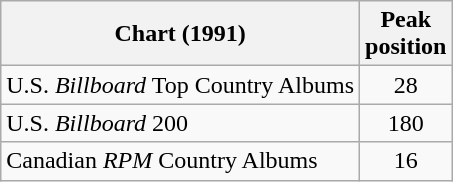<table class="wikitable">
<tr>
<th>Chart (1991)</th>
<th>Peak<br>position</th>
</tr>
<tr>
<td>U.S. <em>Billboard</em> Top Country Albums</td>
<td align="center">28</td>
</tr>
<tr>
<td>U.S. <em>Billboard</em> 200</td>
<td align="center">180</td>
</tr>
<tr>
<td>Canadian <em>RPM</em> Country Albums</td>
<td align="center">16</td>
</tr>
</table>
